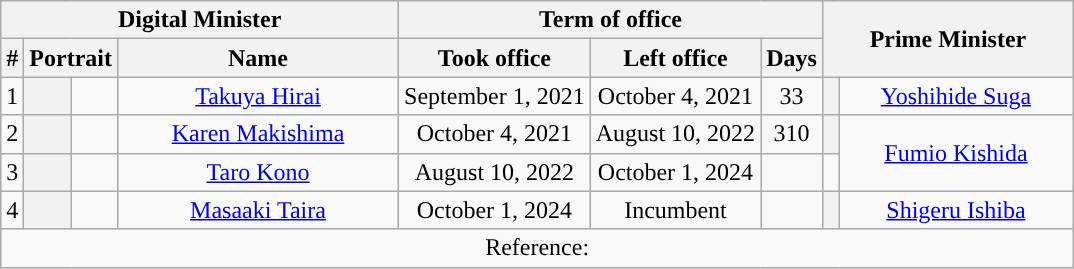<table class="wikitable"  style="text-align:center">
<tr>
<th colspan=4>Digital Minister</th>
<th colspan=3>Term of office</th>
<th style="width:160px;" rowspan=2 colspan=2>Prime Minister</th>
</tr>
<tr>
<th>#</th>
<th colspan=2>Portrait</th>
<th width=180px>Name</th>
<th>Took office</th>
<th>Left office</th>
<th>Days</th>
</tr>
<tr>
<td>1</td>
<th style="background-color: "></th>
<td></td>
<td><a href='#'>Takuya Hirai</a></td>
<td>September 1, 2021</td>
<td>October 4, 2021</td>
<td>33</td>
<th style="background-color: "></th>
<td rowspan=1><a href='#'>Yoshihide Suga</a></td>
</tr>
<tr>
<td>2</td>
<th style="background-color: "></th>
<td></td>
<td><a href='#'>Karen Makishima</a></td>
<td>October 4, 2021</td>
<td>August 10, 2022</td>
<td>310</td>
<th style="background-color: "></th>
<td rowspan=2><a href='#'>Fumio Kishida</a></td>
</tr>
<tr>
<td>3</td>
<th style="background-color: "></th>
<td></td>
<td><a href='#'>Taro Kono</a></td>
<td>August 10, 2022</td>
<td>October 1, 2024</td>
<td></td>
</tr>
<tr>
<td>4</td>
<th style="background-color: "></th>
<td></td>
<td><a href='#'>Masaaki Taira</a></td>
<td>October 1, 2024</td>
<td>Incumbent</td>
<td></td>
<th style="background-color: "></th>
<td><a href='#'>Shigeru Ishiba</a></td>
</tr>
<tr>
<td colspan="9">Reference: </td>
</tr>
</table>
